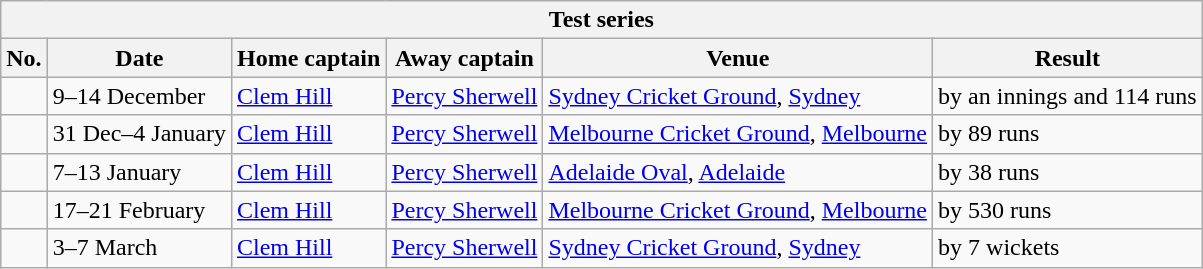<table class="wikitable">
<tr>
<th colspan="9">Test series</th>
</tr>
<tr>
<th>No.</th>
<th>Date</th>
<th>Home captain</th>
<th>Away captain</th>
<th>Venue</th>
<th>Result</th>
</tr>
<tr>
<td></td>
<td>9–14 December</td>
<td><a href='#'>Clem Hill</a></td>
<td><a href='#'>Percy Sherwell</a></td>
<td><a href='#'>Sydney Cricket Ground</a>, <a href='#'>Sydney</a></td>
<td> by an innings and 114 runs</td>
</tr>
<tr>
<td></td>
<td>31 Dec–4 January</td>
<td><a href='#'>Clem Hill</a></td>
<td><a href='#'>Percy Sherwell</a></td>
<td><a href='#'>Melbourne Cricket Ground</a>, <a href='#'>Melbourne</a></td>
<td> by 89 runs</td>
</tr>
<tr>
<td></td>
<td>7–13 January</td>
<td><a href='#'>Clem Hill</a></td>
<td><a href='#'>Percy Sherwell</a></td>
<td><a href='#'>Adelaide Oval</a>, <a href='#'>Adelaide</a></td>
<td> by 38 runs</td>
</tr>
<tr>
<td></td>
<td>17–21 February</td>
<td><a href='#'>Clem Hill</a></td>
<td><a href='#'>Percy Sherwell</a></td>
<td><a href='#'>Melbourne Cricket Ground</a>, <a href='#'>Melbourne</a></td>
<td> by 530 runs</td>
</tr>
<tr>
<td></td>
<td>3–7 March</td>
<td><a href='#'>Clem Hill</a></td>
<td><a href='#'>Percy Sherwell</a></td>
<td><a href='#'>Sydney Cricket Ground</a>, <a href='#'>Sydney</a></td>
<td> by 7 wickets</td>
</tr>
</table>
